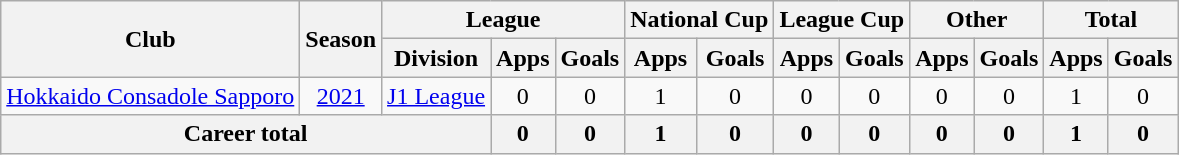<table class="wikitable" style="text-align: center">
<tr>
<th rowspan="2">Club</th>
<th rowspan="2">Season</th>
<th colspan="3">League</th>
<th colspan="2">National Cup</th>
<th colspan="2">League Cup</th>
<th colspan="2">Other</th>
<th colspan="2">Total</th>
</tr>
<tr>
<th>Division</th>
<th>Apps</th>
<th>Goals</th>
<th>Apps</th>
<th>Goals</th>
<th>Apps</th>
<th>Goals</th>
<th>Apps</th>
<th>Goals</th>
<th>Apps</th>
<th>Goals</th>
</tr>
<tr>
<td><a href='#'>Hokkaido Consadole Sapporo</a></td>
<td><a href='#'>2021</a></td>
<td><a href='#'>J1 League</a></td>
<td>0</td>
<td>0</td>
<td>1</td>
<td>0</td>
<td>0</td>
<td>0</td>
<td>0</td>
<td>0</td>
<td>1</td>
<td>0</td>
</tr>
<tr>
<th colspan=3>Career total</th>
<th>0</th>
<th>0</th>
<th>1</th>
<th>0</th>
<th>0</th>
<th>0</th>
<th>0</th>
<th>0</th>
<th>1</th>
<th>0</th>
</tr>
</table>
